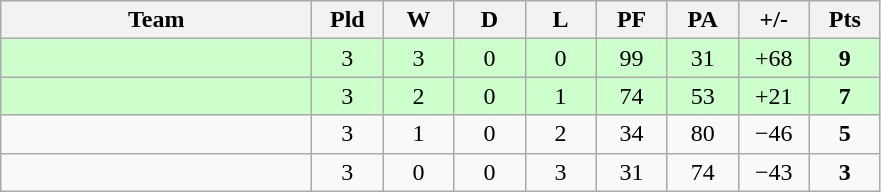<table class="wikitable" style="text-align: center;">
<tr>
<th width="200">Team</th>
<th width="40">Pld</th>
<th width="40">W</th>
<th width="40">D</th>
<th width="40">L</th>
<th width="40">PF</th>
<th width="40">PA</th>
<th width="40">+/-</th>
<th width="40">Pts</th>
</tr>
<tr style="background-color:#ccffcc">
<td style="text-align:left;"></td>
<td>3</td>
<td>3</td>
<td>0</td>
<td>0</td>
<td>99</td>
<td>31</td>
<td>+68</td>
<td><strong>9</strong></td>
</tr>
<tr style="background-color:#ccffcc">
<td style="text-align:left;"></td>
<td>3</td>
<td>2</td>
<td>0</td>
<td>1</td>
<td>74</td>
<td>53</td>
<td>+21</td>
<td><strong>7</strong></td>
</tr>
<tr>
<td style="text-align:left;"></td>
<td>3</td>
<td>1</td>
<td>0</td>
<td>2</td>
<td>34</td>
<td>80</td>
<td>−46</td>
<td><strong>5</strong></td>
</tr>
<tr>
<td style="text-align:left;"></td>
<td>3</td>
<td>0</td>
<td>0</td>
<td>3</td>
<td>31</td>
<td>74</td>
<td>−43</td>
<td><strong>3</strong></td>
</tr>
</table>
